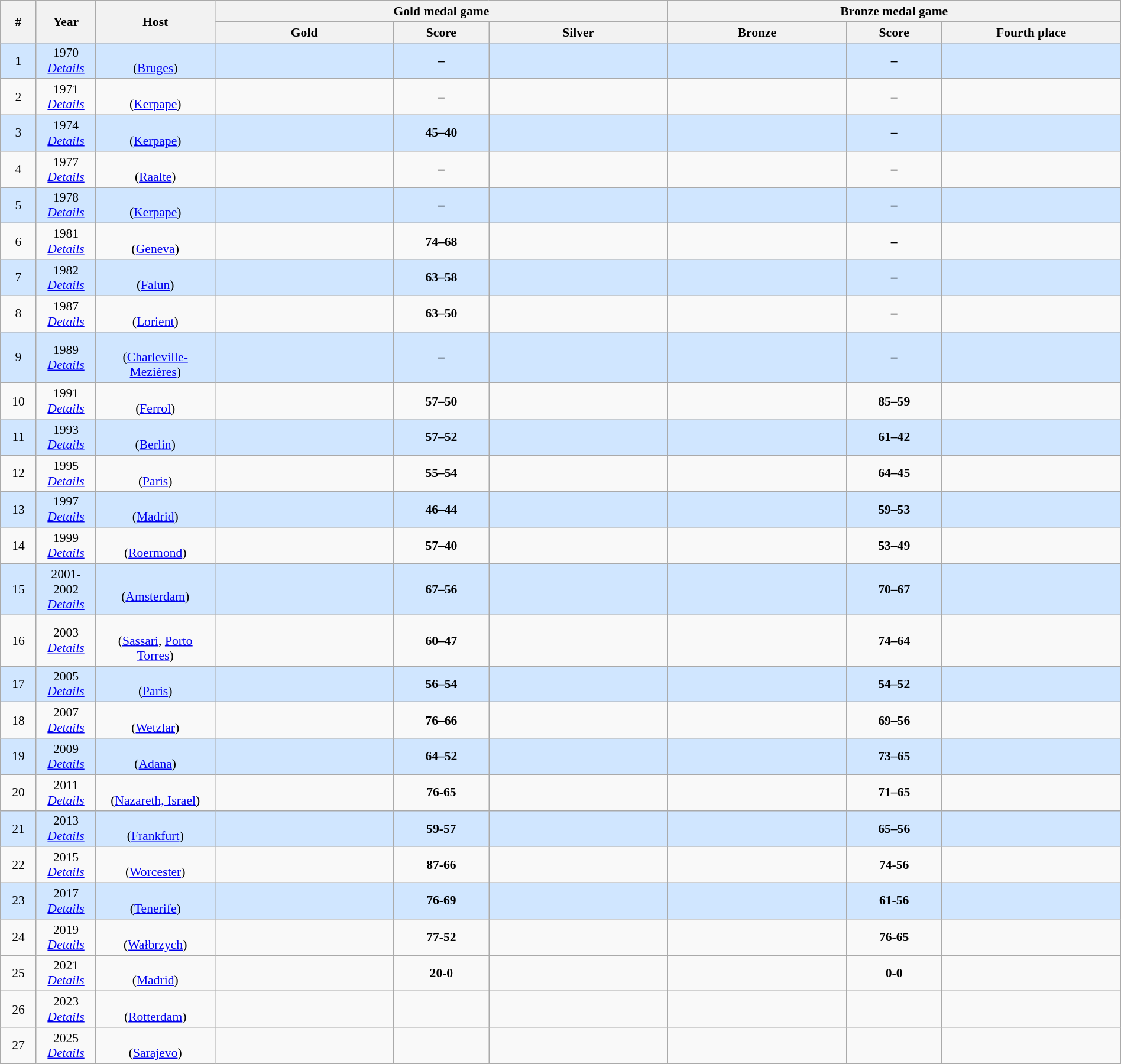<table class=wikitable style="text-align:center; font-size:90%; width:100%">
<tr>
<th rowspan=2 width=3%>#</th>
<th rowspan=2 width=5%>Year</th>
<th rowspan=2 width=10%>Host</th>
<th colspan=3>Gold medal game</th>
<th colspan=3>Bronze medal game</th>
</tr>
<tr>
<th width=15%>Gold</th>
<th width=8%>Score</th>
<th width=15%>Silver</th>
<th width=15%>Bronze</th>
<th width=8%>Score</th>
<th width=15%>Fourth place</th>
</tr>
<tr style="background:#D0E6FF;">
<td>1</td>
<td>1970 <br> <em><a href='#'>Details</a></em></td>
<td><br> (<a href='#'>Bruges</a>)</td>
<td></td>
<td><strong>–</strong></td>
<td></td>
<td></td>
<td><strong>–</strong></td>
<td></td>
</tr>
<tr>
<td>2</td>
<td>1971 <br> <em><a href='#'>Details</a></em></td>
<td><br> (<a href='#'>Kerpape</a>)</td>
<td></td>
<td><strong>–</strong></td>
<td></td>
<td></td>
<td><strong>–</strong></td>
<td></td>
</tr>
<tr style="background:#D0E6FF;">
<td>3</td>
<td>1974 <br> <em><a href='#'>Details</a></em></td>
<td><br> (<a href='#'>Kerpape</a>)</td>
<td></td>
<td><strong>45–40</strong></td>
<td></td>
<td></td>
<td><strong>–</strong></td>
<td></td>
</tr>
<tr>
<td>4</td>
<td>1977 <br> <em><a href='#'>Details</a></em></td>
<td><br> (<a href='#'>Raalte</a>)</td>
<td></td>
<td><strong>–</strong></td>
<td></td>
<td></td>
<td><strong>–</strong></td>
<td></td>
</tr>
<tr style="background:#D0E6FF;">
<td>5</td>
<td>1978 <br> <em><a href='#'>Details</a></em></td>
<td><br> (<a href='#'>Kerpape</a>)</td>
<td></td>
<td><strong>–</strong></td>
<td></td>
<td></td>
<td><strong>–</strong></td>
<td></td>
</tr>
<tr>
<td>6</td>
<td>1981 <br> <em><a href='#'>Details</a></em></td>
<td><br> (<a href='#'>Geneva</a>)</td>
<td></td>
<td><strong>74–68</strong></td>
<td></td>
<td></td>
<td><strong>–</strong></td>
<td></td>
</tr>
<tr style="background:#D0E6FF;">
<td>7</td>
<td>1982 <br> <em><a href='#'>Details</a></em></td>
<td><br> (<a href='#'>Falun</a>)</td>
<td></td>
<td><strong>63–58</strong></td>
<td></td>
<td></td>
<td><strong>–</strong></td>
<td></td>
</tr>
<tr>
<td>8</td>
<td>1987 <br> <em><a href='#'>Details</a></em></td>
<td><br> (<a href='#'>Lorient</a>)</td>
<td></td>
<td><strong>63–50</strong></td>
<td></td>
<td></td>
<td><strong>–</strong></td>
<td></td>
</tr>
<tr style="background:#D0E6FF;">
<td>9</td>
<td>1989 <br> <em><a href='#'>Details</a></em></td>
<td><br> (<a href='#'>Charleville-Mezières</a>)</td>
<td></td>
<td><strong>–</strong></td>
<td></td>
<td></td>
<td><strong>–</strong></td>
<td></td>
</tr>
<tr>
<td>10</td>
<td>1991 <br> <em><a href='#'>Details</a></em></td>
<td><br> (<a href='#'>Ferrol</a>)</td>
<td></td>
<td><strong>57–50</strong></td>
<td></td>
<td></td>
<td><strong>85–59</strong></td>
<td></td>
</tr>
<tr style="background:#D0E6FF;">
<td>11</td>
<td>1993 <br> <em><a href='#'>Details</a></em></td>
<td><br> (<a href='#'>Berlin</a>)</td>
<td></td>
<td><strong>57–52</strong></td>
<td></td>
<td></td>
<td><strong>61–42</strong></td>
<td></td>
</tr>
<tr>
<td>12</td>
<td>1995 <br> <em><a href='#'>Details</a></em></td>
<td><br> (<a href='#'>Paris</a>)</td>
<td></td>
<td><strong>55–54</strong></td>
<td></td>
<td></td>
<td><strong>64–45</strong></td>
<td></td>
</tr>
<tr style="background:#D0E6FF;">
<td>13</td>
<td>1997 <br> <em><a href='#'>Details</a></em></td>
<td><br> (<a href='#'>Madrid</a>)</td>
<td></td>
<td><strong>46–44</strong></td>
<td></td>
<td></td>
<td><strong>59–53</strong></td>
<td></td>
</tr>
<tr>
<td>14</td>
<td>1999 <br> <em><a href='#'>Details</a></em></td>
<td><br> (<a href='#'>Roermond</a>)</td>
<td></td>
<td><strong>57–40</strong></td>
<td></td>
<td></td>
<td><strong>53–49</strong></td>
<td></td>
</tr>
<tr style="background:#D0E6FF;">
<td>15</td>
<td>2001-2002 <br> <em><a href='#'>Details</a></em></td>
<td><br> (<a href='#'>Amsterdam</a>)</td>
<td></td>
<td><strong>67–56</strong></td>
<td></td>
<td></td>
<td><strong>70–67</strong></td>
<td></td>
</tr>
<tr>
<td>16</td>
<td>2003 <br> <em><a href='#'>Details</a></em></td>
<td><br> (<a href='#'>Sassari</a>, <a href='#'>Porto Torres</a>)</td>
<td></td>
<td><strong>60–47</strong></td>
<td></td>
<td></td>
<td><strong>74–64</strong></td>
<td></td>
</tr>
<tr style="background:#D0E6FF;">
<td>17</td>
<td>2005 <br> <em><a href='#'>Details</a></em></td>
<td><br> (<a href='#'>Paris</a>)</td>
<td></td>
<td><strong>56–54</strong></td>
<td></td>
<td></td>
<td><strong>54–52</strong></td>
<td></td>
</tr>
<tr>
<td>18</td>
<td>2007 <br> <em><a href='#'>Details</a></em></td>
<td><br> (<a href='#'>Wetzlar</a>)</td>
<td></td>
<td><strong>76–66</strong></td>
<td></td>
<td></td>
<td><strong>69–56</strong></td>
<td></td>
</tr>
<tr style="background:#D0E6FF;">
<td>19</td>
<td>2009 <br> <em><a href='#'>Details</a></em></td>
<td><br> (<a href='#'>Adana</a>)</td>
<td></td>
<td><strong>64–52</strong></td>
<td></td>
<td></td>
<td><strong>73–65</strong></td>
<td></td>
</tr>
<tr>
<td>20</td>
<td>2011<br> <em><a href='#'>Details</a></em></td>
<td><br> (<a href='#'>Nazareth, Israel</a>)</td>
<td></td>
<td><strong>76-65</strong></td>
<td></td>
<td></td>
<td><strong>71–65</strong></td>
<td></td>
</tr>
<tr style="background:#D0E6FF;">
<td>21</td>
<td>2013 <br> <em><a href='#'>Details</a></em></td>
<td><br> (<a href='#'>Frankfurt</a>)</td>
<td></td>
<td><strong>59-57</strong></td>
<td></td>
<td></td>
<td><strong>65–56</strong></td>
<td></td>
</tr>
<tr>
<td>22</td>
<td>2015 <br> <em><a href='#'>Details</a></em></td>
<td><br> (<a href='#'>Worcester</a>)</td>
<td></td>
<td><strong>87-66</strong></td>
<td></td>
<td></td>
<td><strong>74-56</strong></td>
<td></td>
</tr>
<tr style="background:#D0E6FF;">
<td>23</td>
<td>2017 <br> <em><a href='#'>Details</a></em></td>
<td><br> (<a href='#'>Tenerife</a>)</td>
<td></td>
<td><strong>76-69</strong></td>
<td></td>
<td></td>
<td><strong>61-56</strong></td>
<td></td>
</tr>
<tr>
<td>24</td>
<td>2019 <br> <em><a href='#'>Details</a></em></td>
<td><br> (<a href='#'>Wałbrzych</a>)</td>
<td></td>
<td><strong>77-52</strong></td>
<td></td>
<td></td>
<td><strong>76-65</strong></td>
<td></td>
</tr>
<tr>
<td>25</td>
<td>2021  <br> <em><a href='#'>Details</a></em></td>
<td><br> (<a href='#'>Madrid</a>)</td>
<td></td>
<td><strong>20-0</strong></td>
<td></td>
<td></td>
<td><strong>0-0</strong></td>
<td></td>
</tr>
<tr>
<td>26</td>
<td>2023 <br> <em><a href='#'>Details</a></em></td>
<td><br> (<a href='#'>Rotterdam</a>)</td>
<td></td>
<td><strong> </strong></td>
<td></td>
<td></td>
<td><strong> </strong></td>
<td></td>
</tr>
<tr>
<td>27</td>
<td>2025 <br> <em><a href='#'>Details</a></em></td>
<td> <br> (<a href='#'>Sarajevo</a>)</td>
<td></td>
<td><strong> </strong></td>
<td></td>
<td></td>
<td><strong> </strong></td>
<td></td>
</tr>
</table>
